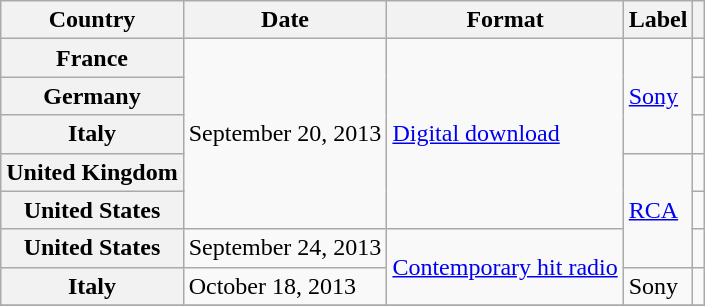<table class="wikitable plainrowheaders">
<tr>
<th>Country</th>
<th>Date</th>
<th>Format</th>
<th>Label</th>
<th></th>
</tr>
<tr>
<th scope="row">France</th>
<td rowspan="5">September 20, 2013</td>
<td rowspan="5"><a href='#'>Digital download</a></td>
<td rowspan="3"><a href='#'>Sony</a></td>
<td></td>
</tr>
<tr>
<th scope="row">Germany</th>
<td></td>
</tr>
<tr>
<th scope="row">Italy</th>
<td></td>
</tr>
<tr>
<th scope="row">United Kingdom</th>
<td rowspan="3"><a href='#'>RCA</a></td>
<td></td>
</tr>
<tr>
<th scope="row">United States</th>
<td></td>
</tr>
<tr>
<th scope="row">United States</th>
<td>September 24, 2013</td>
<td rowspan="2"><a href='#'>Contemporary hit radio</a></td>
<td></td>
</tr>
<tr>
<th scope="row">Italy</th>
<td>October 18, 2013</td>
<td>Sony</td>
<td></td>
</tr>
<tr>
</tr>
</table>
